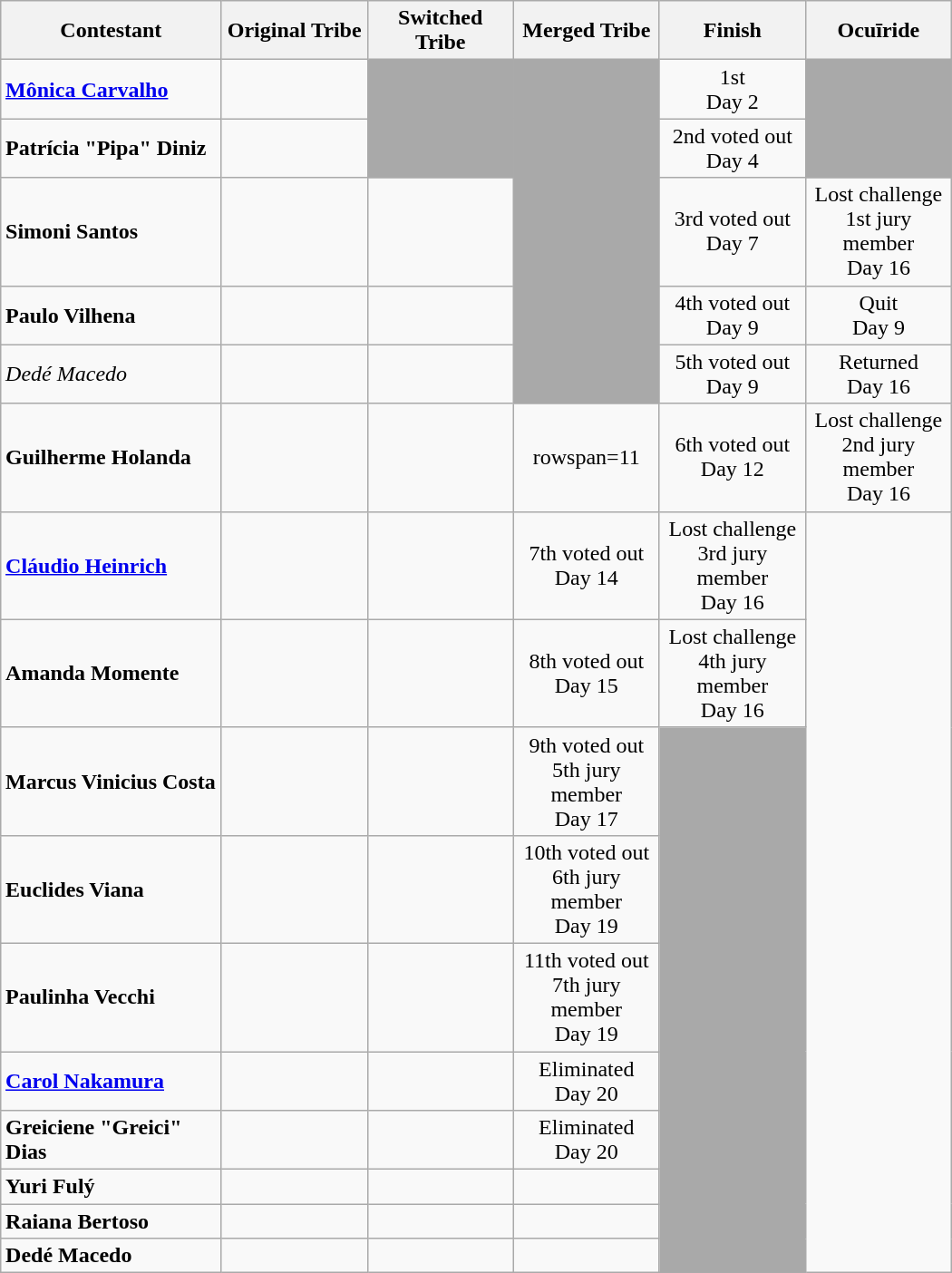<table class="wikitable" style="margin:auto; text-align:center">
<tr>
<th width=155>Contestant</th>
<th width=100>Original Tribe</th>
<th width=100>Switched Tribe</th>
<th width=100>Merged Tribe</th>
<th width=100>Finish</th>
<th width=100>Ocuīride</th>
</tr>
<tr>
<td align="left"><strong><a href='#'>Mônica Carvalho</a></strong><br></td>
<td></td>
<td rowspan="2" bgcolor="#A9A9A9"></td>
<td rowspan="5" bgcolor="#A9A9A9"></td>
<td>1st <br>Day 2</td>
<td rowspan="2" bgcolor="#A9A9A9"></td>
</tr>
<tr>
<td align="left"><strong>Patrícia "Pipa" Diniz</strong><br></td>
<td></td>
<td>2nd voted out<br>Day 4</td>
</tr>
<tr>
<td align="left"><strong>Simoni Santos</strong><br></td>
<td></td>
<td></td>
<td>3rd voted out<br>Day 7</td>
<td>Lost challenge<br>1st jury member<br>Day 16</td>
</tr>
<tr>
<td align="left"><strong>Paulo Vilhena</strong><br></td>
<td></td>
<td></td>
<td>4th voted out<br>Day 9</td>
<td>Quit<br>Day 9</td>
</tr>
<tr>
<td align="left"><em>Dedé Macedo</em><br><em></em></td>
<td></td>
<td></td>
<td>5th voted out<br>Day 9</td>
<td>Returned<br>Day 16</td>
</tr>
<tr>
<td align="left"><strong>Guilherme Holanda</strong><br></td>
<td></td>
<td></td>
<td>rowspan=11 </td>
<td>6th voted out<br>Day 12</td>
<td>Lost challenge<br>2nd jury member<br>Day 16</td>
</tr>
<tr>
<td align="left"><strong><a href='#'>Cláudio Heinrich</a></strong><br></td>
<td></td>
<td></td>
<td>7th voted out<br>Day 14</td>
<td>Lost challenge<br>3rd jury member<br>Day 16</td>
</tr>
<tr>
<td align="left"><strong>Amanda Momente</strong><br></td>
<td></td>
<td></td>
<td>8th voted out<br>Day 15</td>
<td>Lost challenge<br>4th jury member<br>Day 16</td>
</tr>
<tr>
<td align="left"><strong>Marcus Vinicius Costa</strong><br></td>
<td></td>
<td></td>
<td>9th voted out<br>5th jury member<br>Day 17</td>
<td rowspan="8" bgcolor="#A9A9A9"></td>
</tr>
<tr>
<td align="left"><strong>Euclides Viana</strong><br></td>
<td></td>
<td></td>
<td>10th voted out<br>6th jury member<br>Day 19</td>
</tr>
<tr>
<td align="left"><strong>Paulinha Vecchi</strong><br></td>
<td></td>
<td></td>
<td>11th voted out<br>7th jury member<br>Day 19</td>
</tr>
<tr>
<td align="left"><strong><a href='#'>Carol Nakamura</a></strong><br></td>
<td></td>
<td></td>
<td>Eliminated<br>Day 20</td>
</tr>
<tr>
<td align="left"><strong>Greiciene "Greici" Dias</strong><br></td>
<td></td>
<td></td>
<td>Eliminated<br>Day 20</td>
</tr>
<tr>
<td align="left"><strong>Yuri Fulý</strong><br></td>
<td></td>
<td></td>
<td></td>
</tr>
<tr>
<td align="left"><strong>Raiana Bertoso</strong><br></td>
<td></td>
<td></td>
<td></td>
</tr>
<tr>
<td align="left"><strong>Dedé Macedo</strong><br></td>
<td></td>
<td></td>
<td></td>
</tr>
</table>
